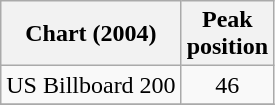<table class="wikitable">
<tr>
<th>Chart (2004)</th>
<th>Peak<br>position</th>
</tr>
<tr>
<td>US Billboard 200</td>
<td align="center">46</td>
</tr>
<tr>
</tr>
</table>
